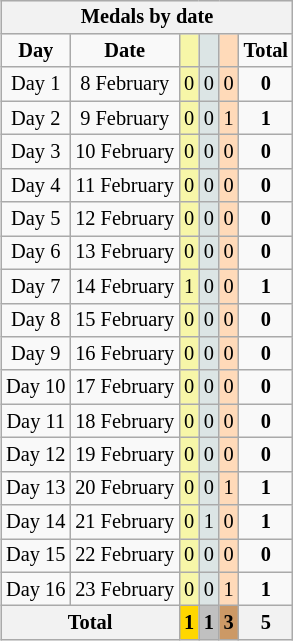<table class=wikitable style="font-size:85%;float:right">
<tr style="background:#efefef;">
<th colspan=6>Medals by date</th>
</tr>
<tr align=center>
<td><strong>Day</strong></td>
<td><strong>Date</strong></td>
<td style="background:#f7f6a8;"></td>
<td style="background:#dce5e5;"></td>
<td style="background:#ffdab9;"></td>
<td><strong>Total</strong></td>
</tr>
<tr align=center>
<td>Day 1</td>
<td>8 February</td>
<td style="background:#f7f6a8;">0</td>
<td style="background:#dce5e5;">0</td>
<td style="background:#ffdab9;">0</td>
<td><strong>0</strong></td>
</tr>
<tr align=center>
<td>Day 2</td>
<td>9 February</td>
<td style="background:#f7f6a8;">0</td>
<td style="background:#dce5e5;">0</td>
<td style="background:#ffdab9;">1</td>
<td><strong>1</strong></td>
</tr>
<tr align=center>
<td>Day 3</td>
<td>10 February</td>
<td style="background:#f7f6a8;">0</td>
<td style="background:#dce5e5;">0</td>
<td style="background:#ffdab9;">0</td>
<td><strong>0</strong></td>
</tr>
<tr align=center>
<td>Day 4</td>
<td>11 February</td>
<td style="background:#f7f6a8;">0</td>
<td style="background:#dce5e5;">0</td>
<td style="background:#ffdab9;">0</td>
<td><strong>0</strong></td>
</tr>
<tr align=center>
<td>Day 5</td>
<td>12 February</td>
<td style="background:#f7f6a8;">0</td>
<td style="background:#dce5e5;">0</td>
<td style="background:#ffdab9;">0</td>
<td><strong>0</strong></td>
</tr>
<tr align=center>
<td>Day 6</td>
<td>13 February</td>
<td style="background:#f7f6a8;">0</td>
<td style="background:#dce5e5;">0</td>
<td style="background:#ffdab9;">0</td>
<td><strong>0</strong></td>
</tr>
<tr align=center>
<td>Day 7</td>
<td>14 February</td>
<td style="background:#f7f6a8;">1</td>
<td style="background:#dce5e5;">0</td>
<td style="background:#ffdab9;">0</td>
<td><strong>1</strong></td>
</tr>
<tr align=center>
<td>Day 8</td>
<td>15 February</td>
<td style="background:#f7f6a8;">0</td>
<td style="background:#dce5e5;">0</td>
<td style="background:#ffdab9;">0</td>
<td><strong>0</strong></td>
</tr>
<tr align=center>
<td>Day 9</td>
<td>16 February</td>
<td style="background:#f7f6a8;">0</td>
<td style="background:#dce5e5;">0</td>
<td style="background:#ffdab9;">0</td>
<td><strong>0</strong></td>
</tr>
<tr align=center>
<td>Day 10</td>
<td>17 February</td>
<td style="background:#f7f6a8;">0</td>
<td style="background:#dce5e5;">0</td>
<td style="background:#ffdab9;">0</td>
<td><strong>0</strong></td>
</tr>
<tr align=center>
<td>Day 11</td>
<td>18 February</td>
<td style="background:#f7f6a8;">0</td>
<td style="background:#dce5e5;">0</td>
<td style="background:#ffdab9;">0</td>
<td><strong>0</strong></td>
</tr>
<tr align=center>
<td>Day 12</td>
<td>19 February</td>
<td style="background:#f7f6a8;">0</td>
<td style="background:#dce5e5;">0</td>
<td style="background:#ffdab9;">0</td>
<td><strong>0</strong></td>
</tr>
<tr align=center>
<td>Day 13</td>
<td>20 February</td>
<td style="background:#f7f6a8;">0</td>
<td style="background:#dce5e5;">0</td>
<td style="background:#ffdab9;">1</td>
<td><strong>1</strong></td>
</tr>
<tr align=center>
<td>Day 14</td>
<td>21 February</td>
<td style="background:#f7f6a8;">0</td>
<td style="background:#dce5e5;">1</td>
<td style="background:#ffdab9;">0</td>
<td><strong>1</strong></td>
</tr>
<tr align=center>
<td>Day 15</td>
<td>22 February</td>
<td style="background:#f7f6a8;">0</td>
<td style="background:#dce5e5;">0</td>
<td style="background:#ffdab9;">0</td>
<td><strong>0</strong></td>
</tr>
<tr align=center>
<td>Day 16</td>
<td>23 February</td>
<td style="background:#f7f6a8;">0</td>
<td style="background:#dce5e5;">0</td>
<td style="background:#ffdab9;">1</td>
<td><strong>1</strong></td>
</tr>
<tr>
<th colspan=2>Total</th>
<th style="background:gold">1</th>
<th style="background:silver">1</th>
<th style="background:#c96">3</th>
<th>5</th>
</tr>
</table>
